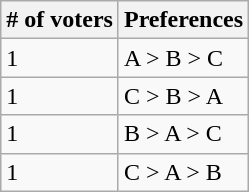<table class="wikitable">
<tr>
<th># of voters</th>
<th>Preferences</th>
</tr>
<tr>
<td>1</td>
<td>A > B > C</td>
</tr>
<tr>
<td>1</td>
<td>C > B > A</td>
</tr>
<tr>
<td>1</td>
<td>B > A > C</td>
</tr>
<tr>
<td>1</td>
<td>C > A > B</td>
</tr>
</table>
